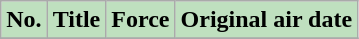<table class="wikitable plainrowheaders" width: 100%;">
<tr>
<th style="background: #bfe0bf;">No.</th>
<th style="background: #bfe0bf;">Title</th>
<th style="background: #bfe0bf;">Force</th>
<th style="background: #bfe0bf;">Original air date</th>
</tr>
<tr>
</tr>
</table>
